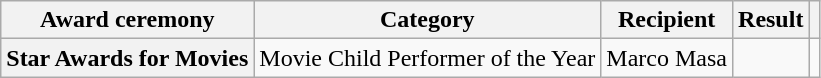<table class="wikitable plainrowheaders sortable">
<tr>
<th scope="col">Award ceremony</th>
<th scope="col">Category</th>
<th scope="col">Recipient</th>
<th scope="col">Result</th>
<th scope="col" class="unsortable"></th>
</tr>
<tr>
<th scope="row">Star Awards for Movies</th>
<td>Movie Child Performer of the Year</td>
<td>Marco Masa</td>
<td></td>
<td></td>
</tr>
</table>
